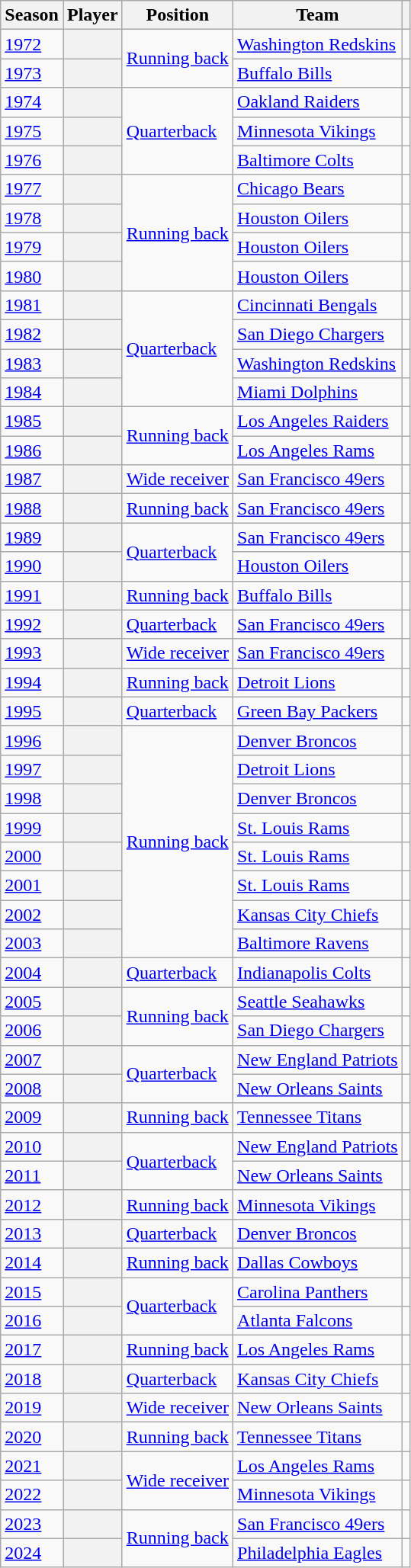<table class="wikitable sortable plainrowheaders">
<tr>
<th scope="col">Season</th>
<th scope="col">Player</th>
<th scope="col">Position</th>
<th scope="col">Team</th>
<th scope="col" class="unsortable"></th>
</tr>
<tr>
<td><a href='#'>1972</a></td>
<th scope="row"></th>
<td rowspan="2"><a href='#'>Running back</a></td>
<td><a href='#'>Washington Redskins</a></td>
<td></td>
</tr>
<tr>
<td><a href='#'>1973</a></td>
<th scope="row"></th>
<td><a href='#'>Buffalo Bills</a></td>
<td></td>
</tr>
<tr>
<td><a href='#'>1974</a></td>
<th scope="row"></th>
<td rowspan="3"><a href='#'>Quarterback</a></td>
<td><a href='#'>Oakland Raiders</a></td>
<td></td>
</tr>
<tr>
<td><a href='#'>1975</a></td>
<th scope="row"></th>
<td><a href='#'>Minnesota Vikings</a></td>
<td></td>
</tr>
<tr>
<td><a href='#'>1976</a></td>
<th scope="row"></th>
<td><a href='#'>Baltimore Colts</a></td>
<td></td>
</tr>
<tr>
<td><a href='#'>1977</a></td>
<th scope="row"></th>
<td rowspan="4"><a href='#'>Running back</a></td>
<td><a href='#'>Chicago Bears</a></td>
<td></td>
</tr>
<tr>
<td><a href='#'>1978</a></td>
<th scope="row"></th>
<td><a href='#'>Houston Oilers</a></td>
<td></td>
</tr>
<tr>
<td><a href='#'>1979</a></td>
<th scope="row"> </th>
<td><a href='#'>Houston Oilers</a></td>
<td></td>
</tr>
<tr>
<td><a href='#'>1980</a></td>
<th scope="row"> </th>
<td><a href='#'>Houston Oilers</a></td>
<td></td>
</tr>
<tr>
<td><a href='#'>1981</a></td>
<th scope="row"></th>
<td rowspan="4"><a href='#'>Quarterback</a></td>
<td><a href='#'>Cincinnati Bengals</a></td>
<td></td>
</tr>
<tr>
<td><a href='#'>1982</a></td>
<th scope="row"></th>
<td><a href='#'>San Diego Chargers</a></td>
<td></td>
</tr>
<tr>
<td><a href='#'>1983</a></td>
<th scope="row"></th>
<td><a href='#'>Washington Redskins</a></td>
<td></td>
</tr>
<tr>
<td><a href='#'>1984</a></td>
<th scope="row"></th>
<td><a href='#'>Miami Dolphins</a></td>
<td></td>
</tr>
<tr>
<td><a href='#'>1985</a></td>
<th scope="row"></th>
<td rowspan="2"><a href='#'>Running back</a></td>
<td><a href='#'>Los Angeles Raiders</a></td>
<td></td>
</tr>
<tr>
<td><a href='#'>1986</a></td>
<th scope="row"></th>
<td><a href='#'>Los Angeles Rams</a></td>
<td></td>
</tr>
<tr>
<td><a href='#'>1987</a></td>
<th scope="row"></th>
<td><a href='#'>Wide receiver</a></td>
<td><a href='#'>San Francisco 49ers</a></td>
<td></td>
</tr>
<tr>
<td><a href='#'>1988</a></td>
<th scope="row"></th>
<td><a href='#'>Running back</a></td>
<td><a href='#'>San Francisco 49ers</a></td>
<td></td>
</tr>
<tr>
<td><a href='#'>1989</a></td>
<th scope="row"></th>
<td rowspan="2"><a href='#'>Quarterback</a></td>
<td><a href='#'>San Francisco 49ers</a></td>
<td></td>
</tr>
<tr>
<td><a href='#'>1990</a></td>
<th scope="row"></th>
<td><a href='#'>Houston Oilers</a></td>
<td></td>
</tr>
<tr>
<td><a href='#'>1991</a></td>
<th scope="row"></th>
<td><a href='#'>Running back</a></td>
<td><a href='#'>Buffalo Bills</a></td>
<td></td>
</tr>
<tr>
<td><a href='#'>1992</a></td>
<th scope="row"></th>
<td><a href='#'>Quarterback</a></td>
<td><a href='#'>San Francisco 49ers</a></td>
<td></td>
</tr>
<tr>
<td><a href='#'>1993</a></td>
<th scope="row"> </th>
<td><a href='#'>Wide receiver</a></td>
<td><a href='#'>San Francisco 49ers</a></td>
<td></td>
</tr>
<tr>
<td><a href='#'>1994</a></td>
<th scope="row"></th>
<td><a href='#'>Running back</a></td>
<td><a href='#'>Detroit Lions</a></td>
<td></td>
</tr>
<tr>
<td><a href='#'>1995</a></td>
<th scope="row"></th>
<td><a href='#'>Quarterback</a></td>
<td><a href='#'>Green Bay Packers</a></td>
<td></td>
</tr>
<tr>
<td><a href='#'>1996</a></td>
<th scope="row"></th>
<td rowspan="8"><a href='#'>Running back</a></td>
<td><a href='#'>Denver Broncos</a></td>
<td></td>
</tr>
<tr>
<td><a href='#'>1997</a></td>
<th scope="row"> </th>
<td><a href='#'>Detroit Lions</a></td>
<td></td>
</tr>
<tr>
<td><a href='#'>1998</a></td>
<th scope="row"> </th>
<td><a href='#'>Denver Broncos</a></td>
<td></td>
</tr>
<tr>
<td><a href='#'>1999</a></td>
<th scope="row"></th>
<td><a href='#'>St. Louis Rams</a></td>
<td></td>
</tr>
<tr>
<td><a href='#'>2000</a></td>
<th scope="row"> </th>
<td><a href='#'>St. Louis Rams</a></td>
<td></td>
</tr>
<tr>
<td><a href='#'>2001</a></td>
<th scope="row"> </th>
<td><a href='#'>St. Louis Rams</a></td>
<td></td>
</tr>
<tr>
<td><a href='#'>2002</a></td>
<th scope="row"></th>
<td><a href='#'>Kansas City Chiefs</a></td>
<td></td>
</tr>
<tr>
<td><a href='#'>2003</a></td>
<th scope="row"></th>
<td><a href='#'>Baltimore Ravens</a></td>
<td></td>
</tr>
<tr>
<td><a href='#'>2004</a></td>
<th scope="row"></th>
<td><a href='#'>Quarterback</a></td>
<td><a href='#'>Indianapolis Colts</a></td>
<td></td>
</tr>
<tr>
<td><a href='#'>2005</a></td>
<th scope="row"></th>
<td rowspan="2"><a href='#'>Running back</a></td>
<td><a href='#'>Seattle Seahawks</a></td>
<td></td>
</tr>
<tr>
<td><a href='#'>2006</a></td>
<th scope="row"></th>
<td><a href='#'>San Diego Chargers</a></td>
<td></td>
</tr>
<tr>
<td><a href='#'>2007</a></td>
<th scope="row"></th>
<td rowspan="2"><a href='#'>Quarterback</a></td>
<td><a href='#'>New England Patriots</a></td>
<td></td>
</tr>
<tr>
<td><a href='#'>2008</a></td>
<th scope="row"></th>
<td><a href='#'>New Orleans Saints</a></td>
<td></td>
</tr>
<tr>
<td><a href='#'>2009</a></td>
<th scope="row"></th>
<td><a href='#'>Running back</a></td>
<td><a href='#'>Tennessee Titans</a></td>
<td></td>
</tr>
<tr>
<td><a href='#'>2010</a></td>
<th scope="row"> </th>
<td rowspan="2"><a href='#'>Quarterback</a></td>
<td><a href='#'>New England Patriots</a></td>
<td></td>
</tr>
<tr>
<td><a href='#'>2011</a></td>
<th scope="row"> </th>
<td><a href='#'>New Orleans Saints</a></td>
<td></td>
</tr>
<tr>
<td><a href='#'>2012</a></td>
<th scope="row"></th>
<td><a href='#'>Running back</a></td>
<td><a href='#'>Minnesota Vikings</a></td>
<td></td>
</tr>
<tr>
<td><a href='#'>2013</a></td>
<th scope="row"> </th>
<td><a href='#'>Quarterback</a></td>
<td><a href='#'>Denver Broncos</a></td>
<td></td>
</tr>
<tr>
<td><a href='#'>2014</a></td>
<th scope="row"></th>
<td><a href='#'>Running back</a></td>
<td><a href='#'>Dallas Cowboys</a></td>
<td></td>
</tr>
<tr>
<td><a href='#'>2015</a></td>
<th scope="row"></th>
<td rowspan="2"><a href='#'>Quarterback</a></td>
<td><a href='#'>Carolina Panthers</a></td>
<td></td>
</tr>
<tr>
<td><a href='#'>2016</a></td>
<th scope="row"></th>
<td><a href='#'>Atlanta Falcons</a></td>
<td></td>
</tr>
<tr>
<td><a href='#'>2017</a></td>
<th scope="row"></th>
<td><a href='#'>Running back</a></td>
<td><a href='#'>Los Angeles Rams</a></td>
<td></td>
</tr>
<tr>
<td><a href='#'>2018</a></td>
<th scope="row"></th>
<td><a href='#'>Quarterback</a></td>
<td><a href='#'>Kansas City Chiefs</a></td>
<td></td>
</tr>
<tr>
<td><a href='#'>2019</a></td>
<th scope="row"></th>
<td><a href='#'>Wide receiver</a></td>
<td><a href='#'>New Orleans Saints</a></td>
<td></td>
</tr>
<tr>
<td><a href='#'>2020</a></td>
<th scope="row"></th>
<td><a href='#'>Running back</a></td>
<td><a href='#'>Tennessee Titans</a></td>
<td></td>
</tr>
<tr>
<td><a href='#'>2021</a></td>
<th scope="row"></th>
<td rowspan="2"><a href='#'>Wide receiver</a></td>
<td><a href='#'>Los Angeles Rams</a></td>
<td></td>
</tr>
<tr>
<td><a href='#'>2022</a></td>
<th scope="row"></th>
<td><a href='#'>Minnesota Vikings</a></td>
<td></td>
</tr>
<tr>
<td><a href='#'>2023</a></td>
<th scope="row"></th>
<td rowspan="2"><a href='#'>Running back</a></td>
<td><a href='#'>San Francisco 49ers</a></td>
<td></td>
</tr>
<tr>
<td><a href='#'>2024</a></td>
<th scope="row"></th>
<td><a href='#'>Philadelphia Eagles</a></td>
<td></td>
</tr>
</table>
